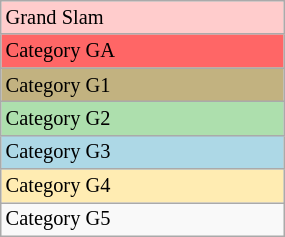<table class="wikitable" style="font-size:85%;" width=15%>
<tr bgcolor=#ffcccc>
<td>Grand Slam</td>
</tr>
<tr bgcolor=#FF6666>
<td>Category GA</td>
</tr>
<tr bgcolor=#C2B280>
<td>Category G1</td>
</tr>
<tr bgcolor="#ADDFAD">
<td>Category G2</td>
</tr>
<tr bgcolor="lightblue">
<td>Category G3</td>
</tr>
<tr bgcolor=#ffecb2>
<td>Category G4</td>
</tr>
<tr>
<td>Category G5</td>
</tr>
</table>
